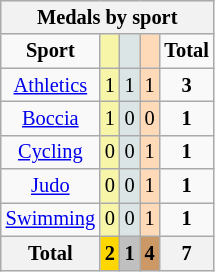<table class="wikitable" style=font-size:85%;float:center;text-align:center>
<tr style="background:#efefef;">
<th colspan=5><strong>Medals by sport</strong></th>
</tr>
<tr align=center>
<td><strong>Sport</strong></td>
<td bgcolor=#f7f6a8></td>
<td bgcolor=#dce5e5></td>
<td bgcolor=#ffdab9></td>
<td><strong>Total</strong></td>
</tr>
<tr align=center>
<td><a href='#'>Athletics</a></td>
<td style="background:#F7F6A8;">1</td>
<td style="background:#DCE5E5;">1</td>
<td style="background:#FFDAB9;">1</td>
<td><strong>3</strong></td>
</tr>
<tr align=center>
<td><a href='#'>Boccia</a></td>
<td style="background:#F7F6A8;">1</td>
<td style="background:#DCE5E5;">0</td>
<td style="background:#FFDAB9;">0</td>
<td><strong>1</strong></td>
</tr>
<tr align=center>
<td><a href='#'>Cycling</a></td>
<td style="background:#F7F6A8;">0</td>
<td style="background:#DCE5E5;">0</td>
<td style="background:#FFDAB9;">1</td>
<td><strong>1</strong></td>
</tr>
<tr align=center>
<td><a href='#'>Judo</a></td>
<td style="background:#F7F6A8;">0</td>
<td style="background:#DCE5E5;">0</td>
<td style="background:#FFDAB9;">1</td>
<td><strong>1</strong></td>
</tr>
<tr align=center>
<td><a href='#'>Swimming</a></td>
<td style="background:#F7F6A8;">0</td>
<td style="background:#DCE5E5;">0</td>
<td style="background:#FFDAB9;">1</td>
<td><strong>1</strong></td>
</tr>
<tr align=center>
<th><strong>Total</strong></th>
<th style="background:gold;"><strong>2</strong></th>
<th style="background:silver;"><strong>1</strong></th>
<th style="background:#c96;"><strong>4</strong></th>
<th><strong>7</strong></th>
</tr>
</table>
